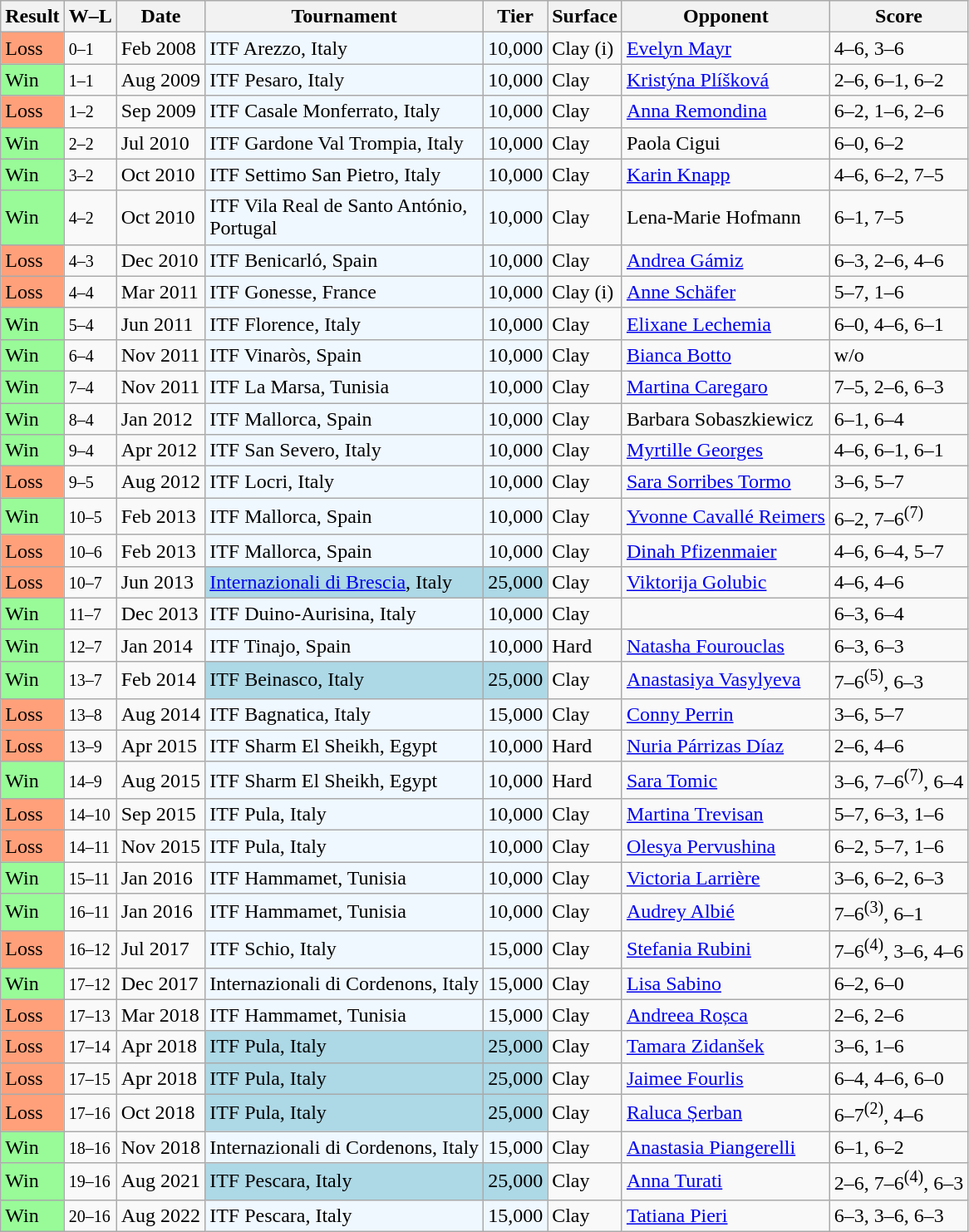<table class="sortable wikitable">
<tr>
<th>Result</th>
<th class="unsortable">W–L</th>
<th>Date</th>
<th>Tournament</th>
<th>Tier</th>
<th>Surface</th>
<th>Opponent</th>
<th class="unsortable">Score</th>
</tr>
<tr>
<td bgcolor=FFA07A>Loss</td>
<td><small>0–1</small></td>
<td>Feb 2008</td>
<td style="background:#f0f8ff;">ITF Arezzo, Italy</td>
<td style="background:#f0f8ff;">10,000</td>
<td>Clay (i)</td>
<td> <a href='#'>Evelyn Mayr</a></td>
<td>4–6, 3–6</td>
</tr>
<tr>
<td bgcolor=98FB98>Win</td>
<td><small>1–1</small></td>
<td>Aug 2009</td>
<td style="background:#f0f8ff;">ITF Pesaro, Italy</td>
<td style="background:#f0f8ff;">10,000</td>
<td>Clay</td>
<td> <a href='#'>Kristýna Plíšková</a></td>
<td>2–6, 6–1, 6–2</td>
</tr>
<tr>
<td bgcolor=FFA07A>Loss</td>
<td><small>1–2</small></td>
<td>Sep 2009</td>
<td style="background:#f0f8ff;">ITF Casale Monferrato, Italy</td>
<td style="background:#f0f8ff;">10,000</td>
<td>Clay</td>
<td> <a href='#'>Anna Remondina</a></td>
<td>6–2, 1–6, 2–6</td>
</tr>
<tr>
<td bgcolor=98FB98>Win</td>
<td><small>2–2</small></td>
<td>Jul 2010</td>
<td style="background:#f0f8ff;">ITF Gardone Val Trompia, Italy</td>
<td style="background:#f0f8ff;">10,000</td>
<td>Clay</td>
<td> Paola Cigui</td>
<td>6–0, 6–2</td>
</tr>
<tr>
<td bgcolor=98FB98>Win</td>
<td><small>3–2</small></td>
<td>Oct 2010</td>
<td style="background:#f0f8ff;">ITF Settimo San Pietro, Italy</td>
<td style="background:#f0f8ff;">10,000</td>
<td>Clay</td>
<td> <a href='#'>Karin Knapp</a></td>
<td>4–6, 6–2, 7–5</td>
</tr>
<tr>
<td bgcolor=98FB98>Win</td>
<td><small>4–2</small></td>
<td>Oct 2010</td>
<td style="background:#f0f8ff;">ITF Vila Real de Santo António, <br>Portugal</td>
<td style="background:#f0f8ff;">10,000</td>
<td>Clay</td>
<td> Lena-Marie Hofmann</td>
<td>6–1, 7–5</td>
</tr>
<tr>
<td bgcolor=FFA07A>Loss</td>
<td><small>4–3</small></td>
<td>Dec 2010</td>
<td style="background:#f0f8ff;">ITF Benicarló, Spain</td>
<td style="background:#f0f8ff;">10,000</td>
<td>Clay</td>
<td> <a href='#'>Andrea Gámiz</a></td>
<td>6–3, 2–6, 4–6</td>
</tr>
<tr>
<td bgcolor=FFA07A>Loss</td>
<td><small>4–4</small></td>
<td>Mar 2011</td>
<td style="background:#f0f8ff;">ITF Gonesse, France</td>
<td style="background:#f0f8ff;">10,000</td>
<td>Clay (i)</td>
<td> <a href='#'>Anne Schäfer</a></td>
<td>5–7, 1–6</td>
</tr>
<tr>
<td bgcolor=98FB98>Win</td>
<td><small>5–4</small></td>
<td>Jun 2011</td>
<td style="background:#f0f8ff;">ITF Florence, Italy</td>
<td style="background:#f0f8ff;">10,000</td>
<td>Clay</td>
<td> <a href='#'>Elixane Lechemia</a></td>
<td>6–0, 4–6, 6–1</td>
</tr>
<tr>
<td bgcolor=98FB98>Win</td>
<td><small>6–4</small></td>
<td>Nov 2011</td>
<td style="background:#f0f8ff;">ITF Vinaròs, Spain</td>
<td style="background:#f0f8ff;">10,000</td>
<td>Clay</td>
<td> <a href='#'>Bianca Botto</a></td>
<td>w/o</td>
</tr>
<tr>
<td bgcolor=98FB98>Win</td>
<td><small>7–4</small></td>
<td>Nov 2011</td>
<td style="background:#f0f8ff;">ITF La Marsa, Tunisia</td>
<td style="background:#f0f8ff;">10,000</td>
<td>Clay</td>
<td> <a href='#'>Martina Caregaro</a></td>
<td>7–5, 2–6, 6–3</td>
</tr>
<tr>
<td bgcolor=98FB98>Win</td>
<td><small>8–4</small></td>
<td>Jan 2012</td>
<td style="background:#f0f8ff;">ITF Mallorca, Spain</td>
<td style="background:#f0f8ff;">10,000</td>
<td>Clay</td>
<td> Barbara Sobaszkiewicz</td>
<td>6–1, 6–4</td>
</tr>
<tr>
<td bgcolor=98FB98>Win</td>
<td><small>9–4</small></td>
<td>Apr 2012</td>
<td style="background:#f0f8ff;">ITF San Severo, Italy</td>
<td style="background:#f0f8ff;">10,000</td>
<td>Clay</td>
<td> <a href='#'>Myrtille Georges</a></td>
<td>4–6, 6–1, 6–1</td>
</tr>
<tr>
<td bgcolor=FFA07A>Loss</td>
<td><small>9–5</small></td>
<td>Aug 2012</td>
<td style="background:#f0f8ff;">ITF Locri, Italy</td>
<td style="background:#f0f8ff;">10,000</td>
<td>Clay</td>
<td> <a href='#'>Sara Sorribes Tormo</a></td>
<td>3–6, 5–7</td>
</tr>
<tr>
<td bgcolor=98FB98>Win</td>
<td><small>10–5</small></td>
<td>Feb 2013</td>
<td style="background:#f0f8ff;">ITF Mallorca, Spain</td>
<td style="background:#f0f8ff;">10,000</td>
<td>Clay</td>
<td> <a href='#'>Yvonne Cavallé Reimers</a></td>
<td>6–2, 7–6<sup>(7)</sup></td>
</tr>
<tr>
<td bgcolor=FFA07A>Loss</td>
<td><small>10–6</small></td>
<td>Feb 2013</td>
<td style="background:#f0f8ff;">ITF Mallorca, Spain</td>
<td style="background:#f0f8ff;">10,000</td>
<td>Clay</td>
<td> <a href='#'>Dinah Pfizenmaier</a></td>
<td>4–6, 6–4, 5–7</td>
</tr>
<tr>
<td bgcolor=FFA07A>Loss</td>
<td><small>10–7</small></td>
<td>Jun 2013</td>
<td style="background:lightblue;"><a href='#'>Internazionali di Brescia</a>, Italy</td>
<td style="background:lightblue;">25,000</td>
<td>Clay</td>
<td> <a href='#'>Viktorija Golubic</a></td>
<td>4–6, 4–6</td>
</tr>
<tr>
<td bgcolor=98FB98>Win</td>
<td><small>11–7</small></td>
<td>Dec 2013</td>
<td style="background:#f0f8ff;">ITF Duino-Aurisina, Italy</td>
<td style="background:#f0f8ff;">10,000</td>
<td>Clay</td>
<td></td>
<td>6–3, 6–4</td>
</tr>
<tr>
<td bgcolor=98FB98>Win</td>
<td><small>12–7</small></td>
<td>Jan 2014</td>
<td style="background:#f0f8ff;">ITF Tinajo, Spain</td>
<td style="background:#f0f8ff;">10,000</td>
<td>Hard</td>
<td> <a href='#'>Natasha Fourouclas</a></td>
<td>6–3, 6–3</td>
</tr>
<tr>
<td bgcolor=98FB98>Win</td>
<td><small>13–7</small></td>
<td>Feb 2014</td>
<td bgcolor=lightblue>ITF Beinasco, Italy</td>
<td bgcolor=lightblue>25,000</td>
<td>Clay</td>
<td> <a href='#'>Anastasiya Vasylyeva</a></td>
<td>7–6<sup>(5)</sup>, 6–3</td>
</tr>
<tr>
<td bgcolor=FFA07A>Loss</td>
<td><small>13–8</small></td>
<td>Aug 2014</td>
<td style="background:#f0f8ff;">ITF Bagnatica, Italy</td>
<td style="background:#f0f8ff;">15,000</td>
<td>Clay</td>
<td> <a href='#'>Conny Perrin</a></td>
<td>3–6, 5–7</td>
</tr>
<tr>
<td bgcolor=FFA07A>Loss</td>
<td><small>13–9</small></td>
<td>Apr 2015</td>
<td bgcolor=f0f8ff>ITF Sharm El Sheikh, Egypt</td>
<td bgcolor=f0f8ff>10,000</td>
<td>Hard</td>
<td> <a href='#'>Nuria Párrizas Díaz</a></td>
<td>2–6, 4–6</td>
</tr>
<tr>
<td bgcolor=98FB98>Win</td>
<td><small>14–9</small></td>
<td>Aug 2015</td>
<td style="background:#f0f8ff;">ITF Sharm El Sheikh, Egypt</td>
<td style="background:#f0f8ff;">10,000</td>
<td>Hard</td>
<td> <a href='#'>Sara Tomic</a></td>
<td>3–6, 7–6<sup>(7)</sup>, 6–4</td>
</tr>
<tr>
<td bgcolor=FFA07A>Loss</td>
<td><small>14–10</small></td>
<td>Sep 2015</td>
<td style="background:#f0f8ff;">ITF Pula, Italy</td>
<td style="background:#f0f8ff;">10,000</td>
<td>Clay</td>
<td> <a href='#'>Martina Trevisan</a></td>
<td>5–7, 6–3, 1–6</td>
</tr>
<tr>
<td bgcolor=FFA07A>Loss</td>
<td><small>14–11</small></td>
<td>Nov 2015</td>
<td style="background:#f0f8ff;">ITF Pula, Italy</td>
<td style="background:#f0f8ff;">10,000</td>
<td>Clay</td>
<td> <a href='#'>Olesya Pervushina</a></td>
<td>6–2, 5–7, 1–6</td>
</tr>
<tr>
<td bgcolor=98FB98>Win</td>
<td><small>15–11</small></td>
<td>Jan 2016</td>
<td style="background:#f0f8ff;">ITF Hammamet, Tunisia</td>
<td style="background:#f0f8ff;">10,000</td>
<td>Clay</td>
<td> <a href='#'>Victoria Larrière</a></td>
<td>3–6, 6–2, 6–3</td>
</tr>
<tr>
<td bgcolor=98FB98>Win</td>
<td><small>16–11</small></td>
<td>Jan 2016</td>
<td style="background:#f0f8ff;">ITF Hammamet, Tunisia</td>
<td style="background:#f0f8ff;">10,000</td>
<td>Clay</td>
<td> <a href='#'>Audrey Albié</a></td>
<td>7–6<sup>(3)</sup>, 6–1</td>
</tr>
<tr>
<td bgcolor=FFA07A>Loss</td>
<td><small>16–12</small></td>
<td>Jul 2017</td>
<td style="background:#f0f8ff;">ITF Schio, Italy</td>
<td style="background:#f0f8ff;">15,000</td>
<td>Clay</td>
<td> <a href='#'>Stefania Rubini</a></td>
<td>7–6<sup>(4)</sup>, 3–6, 4–6</td>
</tr>
<tr>
<td bgcolor=98FB98>Win</td>
<td><small>17–12</small></td>
<td>Dec 2017</td>
<td style="background:#f0f8ff;">Internazionali di Cordenons, Italy</td>
<td style="background:#f0f8ff;">15,000</td>
<td>Clay</td>
<td> <a href='#'>Lisa Sabino</a></td>
<td>6–2, 6–0</td>
</tr>
<tr>
<td bgcolor=FFA07A>Loss</td>
<td><small>17–13</small></td>
<td>Mar 2018</td>
<td style="background:#f0f8ff;">ITF Hammamet, Tunisia</td>
<td style="background:#f0f8ff;">15,000</td>
<td>Clay</td>
<td> <a href='#'>Andreea Roșca</a></td>
<td>2–6, 2–6</td>
</tr>
<tr>
<td bgcolor=FFA07A>Loss</td>
<td><small>17–14</small></td>
<td>Apr 2018</td>
<td bgcolor=lightblue>ITF Pula, Italy</td>
<td bgcolor=lightblue>25,000</td>
<td>Clay</td>
<td> <a href='#'>Tamara Zidanšek</a></td>
<td>3–6, 1–6</td>
</tr>
<tr>
<td bgcolor=FFA07A>Loss</td>
<td><small>17–15</small></td>
<td>Apr 2018</td>
<td bgcolor=lightblue>ITF Pula, Italy</td>
<td bgcolor=lightblue>25,000</td>
<td>Clay</td>
<td> <a href='#'>Jaimee Fourlis</a></td>
<td>6–4, 4–6, 6–0</td>
</tr>
<tr>
<td bgcolor=FFA07A>Loss</td>
<td><small>17–16</small></td>
<td>Oct 2018</td>
<td bgcolor=lightblue>ITF Pula, Italy</td>
<td bgcolor=lightblue>25,000</td>
<td>Clay</td>
<td> <a href='#'>Raluca Șerban</a></td>
<td>6–7<sup>(2)</sup>, 4–6</td>
</tr>
<tr>
<td bgcolor=98FB98>Win</td>
<td><small>18–16</small></td>
<td>Nov 2018</td>
<td style="background:#f0f8ff;">Internazionali di Cordenons, Italy</td>
<td style="background:#f0f8ff;">15,000</td>
<td>Clay</td>
<td> <a href='#'>Anastasia Piangerelli</a></td>
<td>6–1, 6–2</td>
</tr>
<tr>
<td bgcolor=98FB98>Win</td>
<td><small>19–16</small></td>
<td>Aug 2021</td>
<td bgcolor=lightblue>ITF Pescara, Italy</td>
<td bgcolor=lightblue>25,000</td>
<td>Clay</td>
<td> <a href='#'>Anna Turati</a></td>
<td>2–6, 7–6<sup>(4)</sup>, 6–3</td>
</tr>
<tr>
<td bgcolor=98FB98>Win</td>
<td><small>20–16</small></td>
<td>Aug 2022</td>
<td style="background:#f0f8ff;">ITF Pescara, Italy</td>
<td style="background:#f0f8ff;">15,000</td>
<td>Clay</td>
<td> <a href='#'>Tatiana Pieri</a></td>
<td>6–3, 3–6, 6–3</td>
</tr>
</table>
